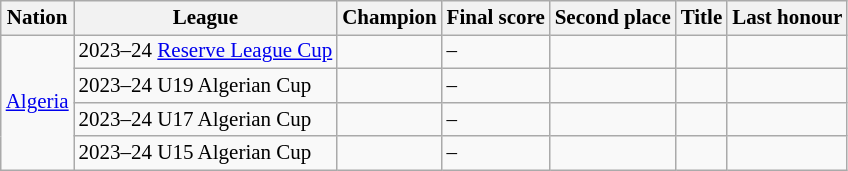<table class=wikitable style="font-size:14px">
<tr>
<th>Nation</th>
<th>League</th>
<th>Champion</th>
<th>Final score</th>
<th>Second place</th>
<th data-sort-type="number">Title</th>
<th>Last honour</th>
</tr>
<tr>
<td align=left rowspan=4> <a href='#'>Algeria</a></td>
<td align=left>2023–24 <a href='#'>Reserve League Cup</a></td>
<td></td>
<td>–</td>
<td></td>
<td></td>
<td></td>
</tr>
<tr>
<td align=left>2023–24 U19 Algerian Cup</td>
<td></td>
<td>–</td>
<td></td>
<td></td>
<td></td>
</tr>
<tr>
<td align=left>2023–24 U17 Algerian Cup</td>
<td></td>
<td>–</td>
<td></td>
<td></td>
<td></td>
</tr>
<tr>
<td align=left>2023–24 U15 Algerian Cup</td>
<td></td>
<td>–</td>
<td></td>
<td></td>
<td></td>
</tr>
</table>
